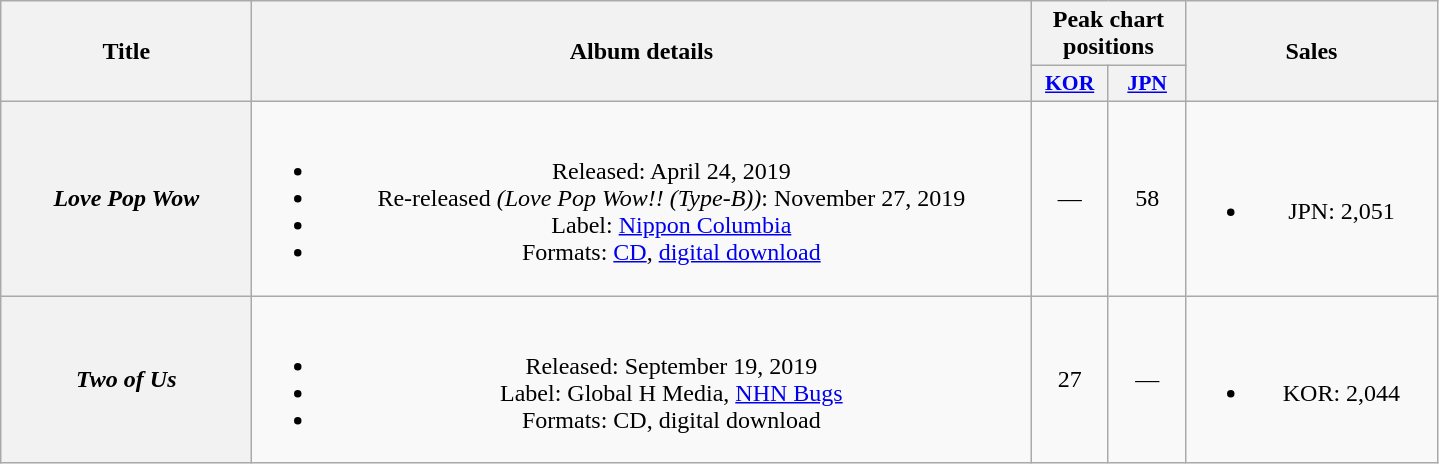<table class="wikitable plainrowheaders" style="text-align:center;">
<tr>
<th scope="col" rowspan="2" style="width:10em;">Title</th>
<th scope="col" rowspan="2" style="width:32em;">Album details</th>
<th scope="col" colspan="2" style="width:6em;">Peak chart positions</th>
<th scope="col" rowspan="2" style="width:10em;">Sales</th>
</tr>
<tr>
<th scope="col" style="width:3em;font-size:90%;"><a href='#'>KOR</a><br></th>
<th scope="col" style="width:3em;font-size:90%;"><a href='#'>JPN</a><br></th>
</tr>
<tr>
<th scope="row"><em>Love Pop Wow</em></th>
<td><br><ul><li>Released: April 24, 2019 </li><li>Re-released <em>(Love Pop Wow!! (Type-B))</em>: November 27, 2019 </li><li>Label: <a href='#'>Nippon Columbia</a></li><li>Formats: <a href='#'>CD</a>, <a href='#'>digital download</a></li></ul></td>
<td>—</td>
<td>58</td>
<td><br><ul><li>JPN: 2,051</li></ul></td>
</tr>
<tr>
<th scope="row"><em>Two of Us</em></th>
<td><br><ul><li>Released: September 19, 2019 </li><li>Label: Global H Media, <a href='#'>NHN Bugs</a></li><li>Formats: CD, digital download</li></ul></td>
<td>27</td>
<td>—</td>
<td><br><ul><li>KOR: 2,044</li></ul></td>
</tr>
</table>
